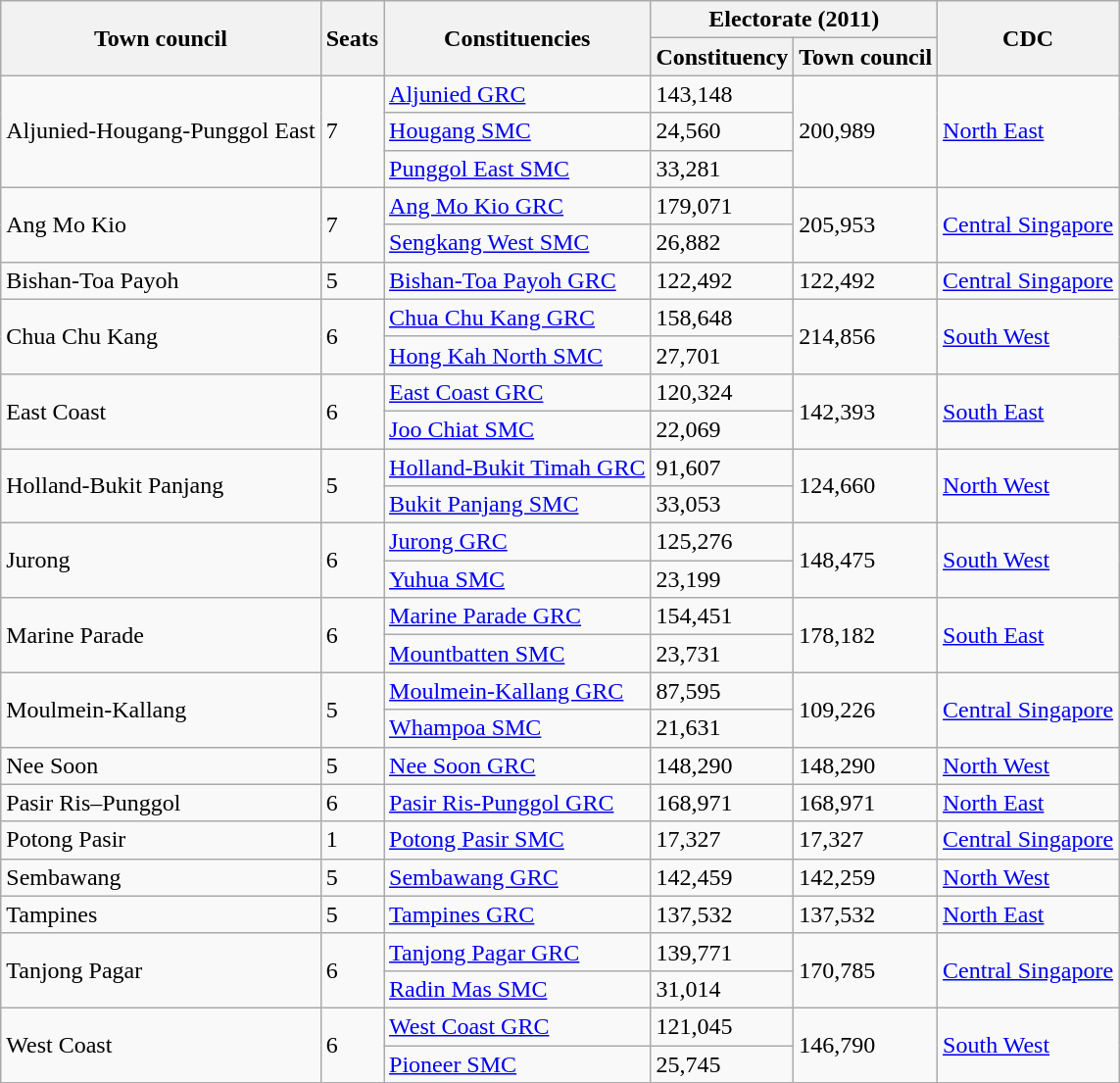<table class="wikitable sortable">
<tr>
<th rowspan="2">Town council</th>
<th rowspan="2">Seats</th>
<th rowspan="2">Constituencies</th>
<th colspan="2">Electorate (2011)</th>
<th rowspan="2">CDC</th>
</tr>
<tr>
<th>Constituency</th>
<th>Town council</th>
</tr>
<tr>
<td rowspan="3">Aljunied-Hougang-Punggol East</td>
<td rowspan="3">7</td>
<td><a href='#'>Aljunied GRC</a></td>
<td>143,148</td>
<td rowspan="3">200,989</td>
<td rowspan="3"><a href='#'>North East</a></td>
</tr>
<tr>
<td><a href='#'>Hougang SMC</a></td>
<td>24,560</td>
</tr>
<tr>
<td><a href='#'>Punggol East SMC</a></td>
<td>33,281</td>
</tr>
<tr>
<td rowspan="2">Ang Mo Kio</td>
<td rowspan="2">7</td>
<td><a href='#'>Ang Mo Kio GRC</a></td>
<td>179,071</td>
<td rowspan="2">205,953</td>
<td rowspan="2"><a href='#'>Central Singapore</a></td>
</tr>
<tr>
<td><a href='#'>Sengkang West SMC</a></td>
<td>26,882</td>
</tr>
<tr>
<td>Bishan-Toa Payoh</td>
<td>5</td>
<td><a href='#'>Bishan-Toa Payoh GRC</a></td>
<td>122,492</td>
<td>122,492</td>
<td><a href='#'>Central Singapore</a></td>
</tr>
<tr>
<td rowspan="2">Chua Chu Kang</td>
<td rowspan="2">6</td>
<td><a href='#'>Chua Chu Kang GRC</a></td>
<td>158,648</td>
<td rowspan="2">214,856</td>
<td rowspan="2"><a href='#'>South West</a></td>
</tr>
<tr>
<td><a href='#'>Hong Kah North SMC</a></td>
<td>27,701</td>
</tr>
<tr>
<td rowspan="2">East Coast</td>
<td rowspan="2">6</td>
<td><a href='#'>East Coast GRC</a></td>
<td>120,324</td>
<td rowspan="2">142,393</td>
<td rowspan="2"><a href='#'>South East</a></td>
</tr>
<tr>
<td><a href='#'>Joo Chiat SMC</a></td>
<td>22,069</td>
</tr>
<tr>
<td rowspan="2">Holland-Bukit Panjang</td>
<td rowspan="2">5</td>
<td><a href='#'>Holland-Bukit Timah GRC</a></td>
<td>91,607</td>
<td rowspan="2">124,660</td>
<td rowspan="2"><a href='#'>North West</a></td>
</tr>
<tr>
<td><a href='#'>Bukit Panjang SMC</a></td>
<td>33,053</td>
</tr>
<tr>
<td rowspan="2">Jurong</td>
<td rowspan="2">6</td>
<td><a href='#'>Jurong GRC</a></td>
<td>125,276</td>
<td rowspan="2">148,475</td>
<td rowspan="2"><a href='#'>South West</a></td>
</tr>
<tr>
<td><a href='#'>Yuhua SMC</a></td>
<td>23,199</td>
</tr>
<tr>
<td rowspan="2">Marine Parade</td>
<td rowspan="2">6</td>
<td><a href='#'>Marine Parade GRC</a></td>
<td>154,451</td>
<td rowspan="2">178,182</td>
<td rowspan="2"><a href='#'>South East</a></td>
</tr>
<tr>
<td><a href='#'>Mountbatten SMC</a></td>
<td>23,731</td>
</tr>
<tr>
<td rowspan="2">Moulmein-Kallang</td>
<td rowspan="2">5</td>
<td><a href='#'>Moulmein-Kallang GRC</a></td>
<td>87,595</td>
<td rowspan="2">109,226</td>
<td rowspan="2"><a href='#'>Central Singapore</a></td>
</tr>
<tr>
<td><a href='#'>Whampoa SMC</a></td>
<td>21,631</td>
</tr>
<tr>
<td>Nee Soon</td>
<td>5</td>
<td><a href='#'>Nee Soon GRC</a></td>
<td>148,290</td>
<td>148,290</td>
<td><a href='#'>North West</a></td>
</tr>
<tr>
<td>Pasir Ris–Punggol</td>
<td>6</td>
<td><a href='#'>Pasir Ris-Punggol GRC</a></td>
<td>168,971</td>
<td>168,971</td>
<td><a href='#'>North East</a></td>
</tr>
<tr>
<td>Potong Pasir</td>
<td>1</td>
<td><a href='#'>Potong Pasir SMC</a></td>
<td>17,327</td>
<td>17,327</td>
<td><a href='#'>Central Singapore</a></td>
</tr>
<tr>
<td>Sembawang</td>
<td>5</td>
<td><a href='#'>Sembawang GRC</a></td>
<td>142,459</td>
<td>142,259</td>
<td><a href='#'>North West</a></td>
</tr>
<tr>
<td>Tampines</td>
<td>5</td>
<td><a href='#'>Tampines GRC</a></td>
<td>137,532</td>
<td>137,532</td>
<td><a href='#'>North East</a></td>
</tr>
<tr>
<td rowspan="2">Tanjong Pagar</td>
<td rowspan="2">6</td>
<td><a href='#'>Tanjong Pagar GRC</a></td>
<td>139,771</td>
<td rowspan="2">170,785</td>
<td rowspan="2"><a href='#'>Central Singapore</a></td>
</tr>
<tr>
<td><a href='#'>Radin Mas SMC</a></td>
<td>31,014</td>
</tr>
<tr>
<td rowspan="2">West Coast</td>
<td rowspan="2">6</td>
<td><a href='#'>West Coast GRC</a></td>
<td>121,045</td>
<td rowspan="2">146,790</td>
<td rowspan="2"><a href='#'>South West</a></td>
</tr>
<tr>
<td><a href='#'>Pioneer SMC</a></td>
<td>25,745</td>
</tr>
</table>
